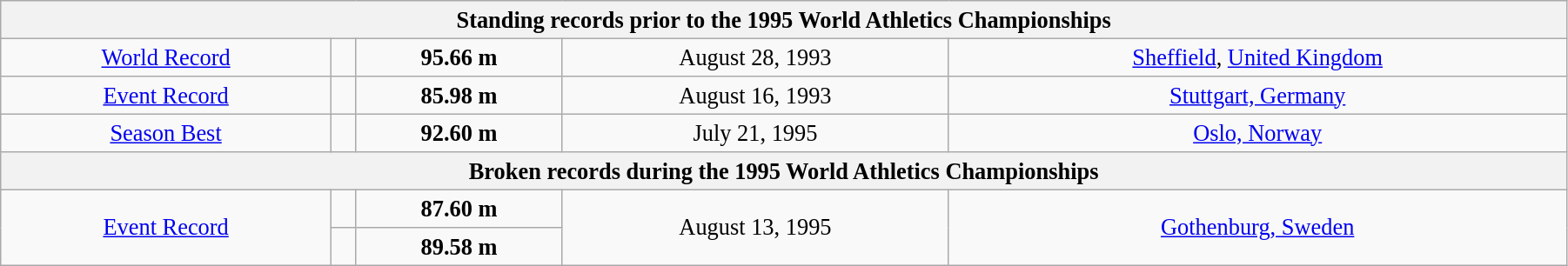<table class="wikitable" style=" text-align:center; font-size:110%;" width="95%">
<tr>
<th colspan="5">Standing records prior to the 1995 World Athletics Championships</th>
</tr>
<tr>
<td><a href='#'>World Record</a></td>
<td></td>
<td><strong>95.66 m </strong></td>
<td>August 28, 1993</td>
<td> <a href='#'>Sheffield</a>, <a href='#'>United Kingdom</a></td>
</tr>
<tr>
<td><a href='#'>Event Record</a></td>
<td></td>
<td><strong>85.98 m </strong></td>
<td>August 16, 1993</td>
<td> <a href='#'>Stuttgart, Germany</a></td>
</tr>
<tr>
<td><a href='#'>Season Best</a></td>
<td></td>
<td><strong>92.60 m </strong></td>
<td>July 21, 1995</td>
<td> <a href='#'>Oslo, Norway</a></td>
</tr>
<tr>
<th colspan="5">Broken records during the 1995 World Athletics Championships</th>
</tr>
<tr>
<td rowspan=2><a href='#'>Event Record</a></td>
<td></td>
<td><strong>87.60 m </strong></td>
<td rowspan=2>August 13, 1995</td>
<td rowspan=2> <a href='#'>Gothenburg, Sweden</a></td>
</tr>
<tr>
<td></td>
<td><strong>89.58 m </strong></td>
</tr>
</table>
